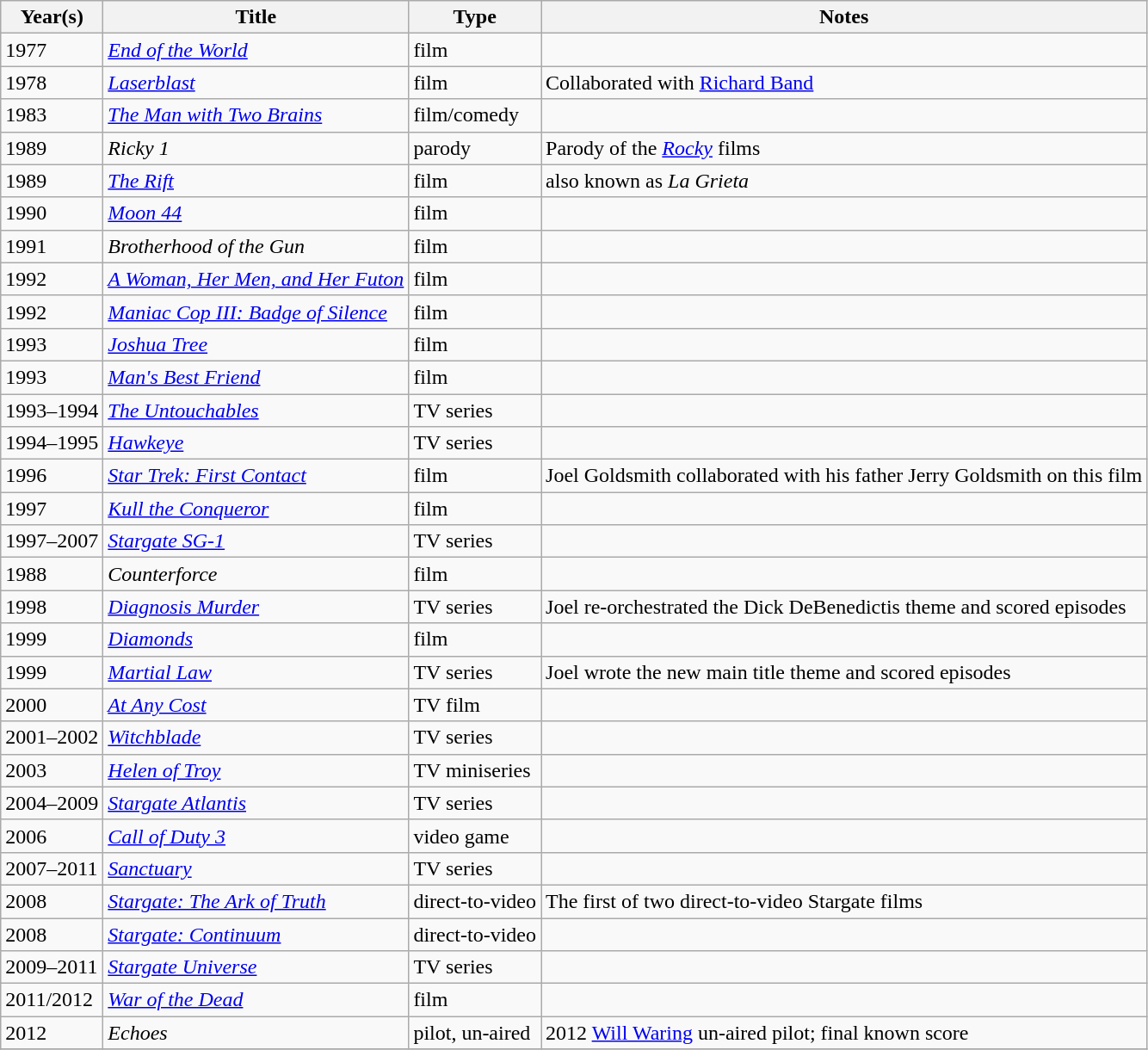<table class="wikitable sortable">
<tr>
<th>Year(s)</th>
<th>Title</th>
<th>Type</th>
<th>Notes</th>
</tr>
<tr>
<td>1977</td>
<td><em><a href='#'>End of the World</a></em></td>
<td>film</td>
</tr>
<tr>
<td>1978</td>
<td><em><a href='#'>Laserblast</a></em></td>
<td>film</td>
<td>Collaborated with <a href='#'>Richard Band</a></td>
</tr>
<tr>
<td>1983</td>
<td><em><a href='#'>The Man with Two Brains</a></em></td>
<td>film/comedy</td>
<td></td>
</tr>
<tr>
<td>1989</td>
<td><em>Ricky 1</em></td>
<td>parody</td>
<td>Parody of the <em><a href='#'>Rocky</a></em> films</td>
</tr>
<tr>
<td>1989</td>
<td><em><a href='#'>The Rift</a></em></td>
<td>film</td>
<td>also known as <em>La Grieta</em></td>
</tr>
<tr>
<td>1990</td>
<td><em><a href='#'>Moon 44</a></em></td>
<td>film</td>
<td></td>
</tr>
<tr>
<td>1991</td>
<td><em>Brotherhood of the Gun</em></td>
<td>film</td>
<td></td>
</tr>
<tr>
<td>1992</td>
<td><em><a href='#'>A Woman, Her Men, and Her Futon</a></em></td>
<td>film</td>
<td></td>
</tr>
<tr>
<td>1992</td>
<td><em><a href='#'>Maniac Cop III: Badge of Silence</a></em></td>
<td>film</td>
<td></td>
</tr>
<tr>
<td>1993</td>
<td><em><a href='#'>Joshua Tree</a></em></td>
<td>film</td>
<td></td>
</tr>
<tr>
<td>1993</td>
<td><em><a href='#'>Man's Best Friend</a></em></td>
<td>film</td>
<td></td>
</tr>
<tr>
<td>1993–1994</td>
<td><em><a href='#'>The Untouchables</a></em></td>
<td>TV series</td>
<td></td>
</tr>
<tr>
<td>1994–1995</td>
<td><em><a href='#'>Hawkeye</a></em></td>
<td>TV series</td>
<td></td>
</tr>
<tr>
<td>1996</td>
<td><em><a href='#'>Star Trek: First Contact</a></em></td>
<td>film</td>
<td>Joel Goldsmith collaborated with his father Jerry Goldsmith on this film</td>
</tr>
<tr>
<td>1997</td>
<td><em><a href='#'>Kull the Conqueror</a></em></td>
<td>film</td>
<td></td>
</tr>
<tr>
<td>1997–2007</td>
<td><em><a href='#'>Stargate SG-1</a></em></td>
<td>TV series</td>
<td></td>
</tr>
<tr>
<td>1988</td>
<td><em>Counterforce</em></td>
<td>film</td>
<td></td>
</tr>
<tr>
<td>1998</td>
<td><em><a href='#'>Diagnosis Murder</a></em></td>
<td>TV series</td>
<td>Joel re-orchestrated the Dick DeBenedictis theme and scored episodes</td>
</tr>
<tr>
<td>1999</td>
<td><em><a href='#'>Diamonds</a></em></td>
<td>film</td>
<td></td>
</tr>
<tr>
<td>1999</td>
<td><em><a href='#'>Martial Law</a> </em></td>
<td>TV series</td>
<td>Joel wrote the new main title theme and scored episodes</td>
</tr>
<tr>
<td>2000</td>
<td><em><a href='#'>At Any Cost</a></em></td>
<td>TV film</td>
<td></td>
</tr>
<tr>
<td>2001–2002</td>
<td><em><a href='#'>Witchblade</a></em></td>
<td>TV series</td>
<td></td>
</tr>
<tr>
<td>2003</td>
<td><em><a href='#'>Helen of Troy</a></em></td>
<td>TV miniseries</td>
<td></td>
</tr>
<tr>
<td>2004–2009</td>
<td><em><a href='#'>Stargate Atlantis</a></em></td>
<td>TV series</td>
<td></td>
</tr>
<tr>
<td>2006</td>
<td><em><a href='#'>Call of Duty 3</a></em></td>
<td>video game</td>
<td></td>
</tr>
<tr>
<td>2007–2011</td>
<td><em><a href='#'>Sanctuary</a></em></td>
<td>TV series</td>
<td></td>
</tr>
<tr>
<td>2008</td>
<td><em><a href='#'>Stargate: The Ark of Truth</a></em></td>
<td>direct-to-video</td>
<td>The first of two direct-to-video Stargate films</td>
</tr>
<tr>
<td>2008</td>
<td><em><a href='#'>Stargate: Continuum</a></em></td>
<td>direct-to-video</td>
<td></td>
</tr>
<tr>
<td>2009–2011</td>
<td><em><a href='#'>Stargate Universe</a></em></td>
<td>TV series</td>
<td></td>
</tr>
<tr>
<td>2011/2012</td>
<td><em><a href='#'>War of the Dead</a></em></td>
<td>film</td>
<td></td>
</tr>
<tr>
<td>2012</td>
<td><em>Echoes</em></td>
<td>pilot, un-aired</td>
<td>2012 <a href='#'>Will Waring</a> un-aired pilot; final known score</td>
</tr>
<tr>
</tr>
</table>
